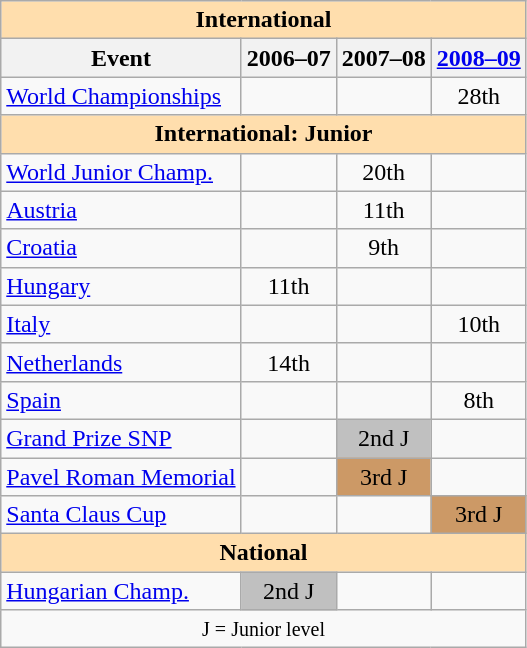<table class="wikitable" style="text-align:center">
<tr>
<th style="background-color: #ffdead; " colspan=4 align=center>International</th>
</tr>
<tr>
<th>Event</th>
<th>2006–07</th>
<th>2007–08</th>
<th><a href='#'>2008–09</a></th>
</tr>
<tr>
<td align=left><a href='#'>World Championships</a></td>
<td></td>
<td></td>
<td>28th</td>
</tr>
<tr>
<th style="background-color: #ffdead; " colspan=4 align=center>International: Junior</th>
</tr>
<tr>
<td align=left><a href='#'>World Junior Champ.</a></td>
<td></td>
<td>20th</td>
<td></td>
</tr>
<tr>
<td align=left> <a href='#'>Austria</a></td>
<td></td>
<td>11th</td>
<td></td>
</tr>
<tr>
<td align=left> <a href='#'>Croatia</a></td>
<td></td>
<td>9th</td>
<td></td>
</tr>
<tr>
<td align=left> <a href='#'>Hungary</a></td>
<td>11th</td>
<td></td>
<td></td>
</tr>
<tr>
<td align=left> <a href='#'>Italy</a></td>
<td></td>
<td></td>
<td>10th</td>
</tr>
<tr>
<td align=left> <a href='#'>Netherlands</a></td>
<td>14th</td>
<td></td>
<td></td>
</tr>
<tr>
<td align=left> <a href='#'>Spain</a></td>
<td></td>
<td></td>
<td>8th</td>
</tr>
<tr>
<td align=left><a href='#'>Grand Prize SNP</a></td>
<td></td>
<td bgcolor=silver>2nd J</td>
<td></td>
</tr>
<tr>
<td align=left><a href='#'>Pavel Roman Memorial</a></td>
<td></td>
<td bgcolor=cc9966>3rd J</td>
<td></td>
</tr>
<tr>
<td align=left><a href='#'>Santa Claus Cup</a></td>
<td></td>
<td></td>
<td bgcolor=cc9966>3rd J</td>
</tr>
<tr>
<th style="background-color: #ffdead; " colspan=4 align=center>National</th>
</tr>
<tr>
<td align=left><a href='#'>Hungarian Champ.</a></td>
<td bgcolor=silver>2nd J</td>
<td></td>
<td></td>
</tr>
<tr>
<td colspan=4 align=center><small> J = Junior level </small></td>
</tr>
</table>
